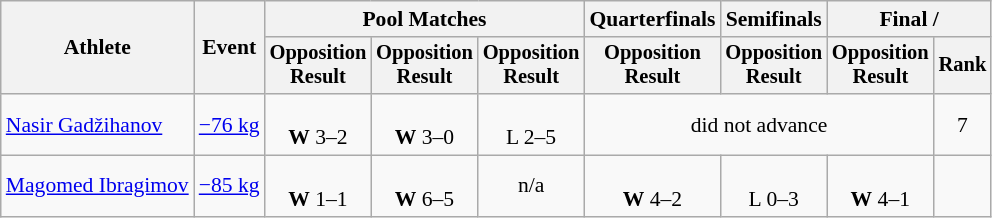<table class="wikitable" style="font-size:90%">
<tr>
<th rowspan="2">Athlete</th>
<th rowspan="2">Event</th>
<th colspan=3>Pool Matches</th>
<th>Quarterfinals</th>
<th>Semifinals</th>
<th colspan=2>Final / </th>
</tr>
<tr style="font-size: 95%">
<th>Opposition<br>Result</th>
<th>Opposition<br>Result</th>
<th>Opposition<br>Result</th>
<th>Opposition<br>Result</th>
<th>Opposition<br>Result</th>
<th>Opposition<br>Result</th>
<th>Rank</th>
</tr>
<tr align=center>
<td align=left><a href='#'>Nasir Gadžihanov</a></td>
<td align=left><a href='#'>−76 kg</a></td>
<td><br> <strong>W</strong> 3–2</td>
<td><br> <strong>W</strong> 3–0</td>
<td><br> L 2–5</td>
<td colspan=3>did not advance</td>
<td>7</td>
</tr>
<tr align=center>
<td align=left><a href='#'>Magomed Ibragimov</a></td>
<td align=left><a href='#'>−85 kg</a></td>
<td><br> <strong>W</strong> 1–1</td>
<td><br> <strong>W</strong> 6–5</td>
<td>n/a</td>
<td><br> <strong>W</strong> 4–2</td>
<td><br> L 0–3</td>
<td><br> <strong>W</strong> 4–1</td>
<td></td>
</tr>
</table>
